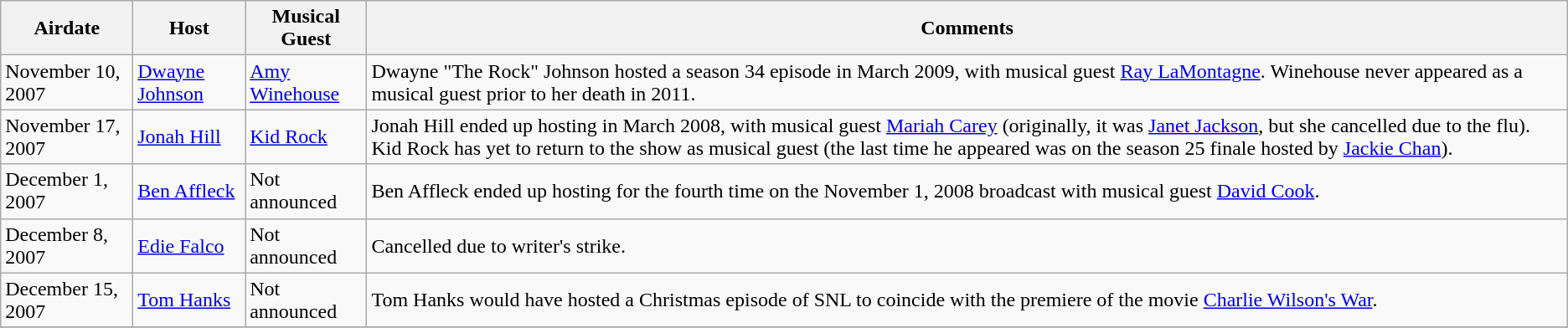<table class="wikitable" border="1">
<tr>
<th>Airdate</th>
<th>Host</th>
<th>Musical Guest</th>
<th>Comments</th>
</tr>
<tr>
<td>November 10, 2007</td>
<td><a href='#'>Dwayne Johnson</a></td>
<td><a href='#'>Amy Winehouse</a></td>
<td>Dwayne "The Rock" Johnson hosted a season 34 episode in March 2009, with musical guest <a href='#'>Ray LaMontagne</a>. Winehouse never appeared as a musical guest prior to her death in 2011.</td>
</tr>
<tr>
<td>November 17, 2007</td>
<td><a href='#'>Jonah Hill</a></td>
<td><a href='#'>Kid Rock</a></td>
<td>Jonah Hill ended up hosting in March 2008, with musical guest <a href='#'>Mariah Carey</a> (originally, it was <a href='#'>Janet Jackson</a>, but she cancelled due to the flu). Kid Rock has yet to return to the show as musical guest (the last time he appeared was on the season 25 finale hosted by <a href='#'>Jackie Chan</a>).</td>
</tr>
<tr>
<td>December 1, 2007</td>
<td><a href='#'>Ben Affleck</a></td>
<td>Not announced</td>
<td>Ben Affleck ended up hosting for the fourth time on the November 1, 2008 broadcast with musical guest <a href='#'>David Cook</a>.</td>
</tr>
<tr>
<td>December 8, 2007</td>
<td><a href='#'>Edie Falco</a></td>
<td>Not announced</td>
<td>Cancelled due to writer's strike.</td>
</tr>
<tr>
<td>December 15, 2007</td>
<td><a href='#'>Tom Hanks</a></td>
<td>Not announced</td>
<td>Tom Hanks would have hosted a Christmas episode of SNL to coincide with the premiere of the movie <a href='#'>Charlie Wilson's War</a>.</td>
</tr>
<tr>
</tr>
</table>
